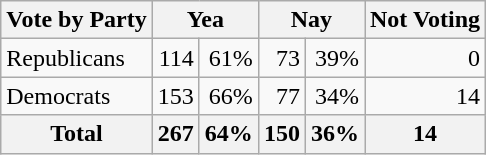<table class=wikitable>
<tr>
<th>Vote by Party</th>
<th colspan = "2">Yea</th>
<th colspan = "2">Nay</th>
<th colspan = "2">Not Voting</th>
</tr>
<tr>
<td>Republicans</td>
<td align="right">114</td>
<td align="right">61%</td>
<td align="right">73</td>
<td align="right">39%</td>
<td align="right">0</td>
</tr>
<tr>
<td>Democrats</td>
<td align="right">153</td>
<td align="right">66%</td>
<td align="right">77</td>
<td align="right">34%</td>
<td align="right">14</td>
</tr>
<tr>
<th>Total</th>
<th>267</th>
<th>64%</th>
<th>150</th>
<th>36%</th>
<th>14</th>
</tr>
</table>
